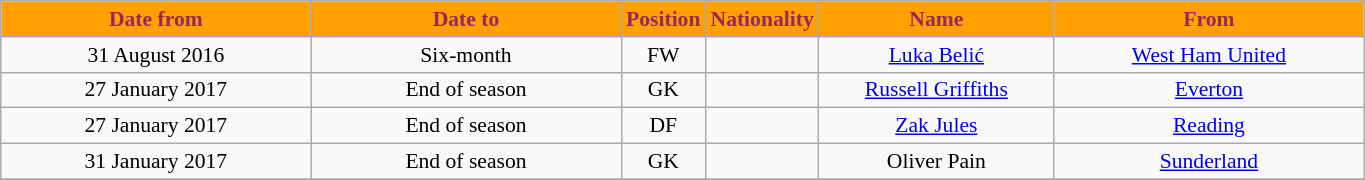<table class="wikitable"  style="text-align:center; font-size:90%; ">
<tr>
<th style="background:#ffa000; color:#98285c; width:200px;">Date from</th>
<th style="background:#ffa000; color:#98285c; width:200px;">Date to</th>
<th style="background:#ffa000; color:#98285c; width:45px;">Position</th>
<th style="background:#ffa000; color:#98285c; width:45px;">Nationality</th>
<th style="background:#ffa000; color:#98285c; width:150px;">Name</th>
<th style="background:#ffa000; color:#98285c; width:200px;">From</th>
</tr>
<tr>
<td>31 August 2016</td>
<td>Six-month</td>
<td>FW</td>
<td></td>
<td><a href='#'>Luka Belić</a></td>
<td><a href='#'>West Ham United</a></td>
</tr>
<tr>
<td>27 January 2017</td>
<td>End of season</td>
<td>GK</td>
<td></td>
<td><a href='#'>Russell Griffiths</a></td>
<td><a href='#'>Everton</a></td>
</tr>
<tr>
<td>27 January 2017</td>
<td>End of season</td>
<td>DF</td>
<td></td>
<td><a href='#'>Zak Jules</a></td>
<td><a href='#'>Reading</a></td>
</tr>
<tr>
<td>31 January 2017</td>
<td>End of season</td>
<td>GK</td>
<td></td>
<td>Oliver Pain</td>
<td><a href='#'>Sunderland</a></td>
</tr>
<tr>
</tr>
</table>
